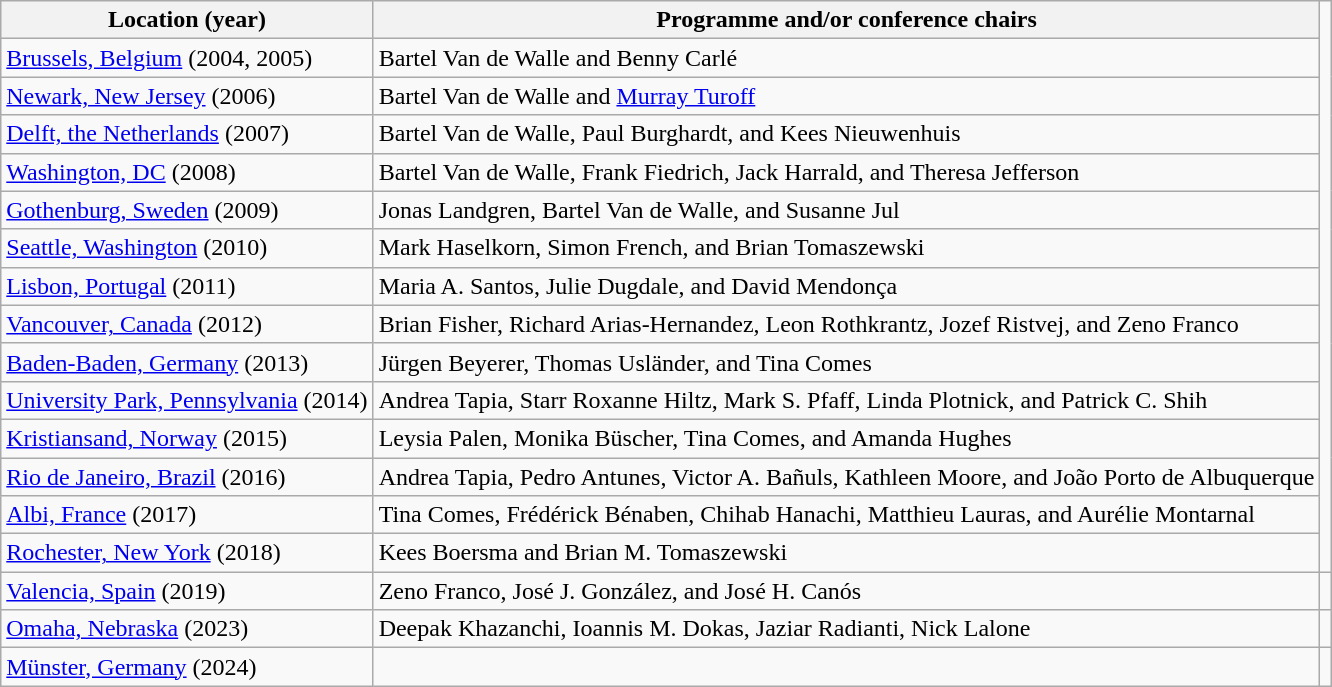<table class="wikitable">
<tr>
<th>Location (year)</th>
<th>Programme and/or conference chairs</th>
</tr>
<tr>
<td><a href='#'>Brussels, Belgium</a> (2004, 2005)</td>
<td>Bartel Van de Walle and Benny Carlé</td>
</tr>
<tr>
<td><a href='#'>Newark, New Jersey</a> (2006)</td>
<td>Bartel Van de Walle and <a href='#'>Murray Turoff</a></td>
</tr>
<tr>
<td><a href='#'>Delft, the Netherlands</a> (2007)</td>
<td>Bartel Van de Walle, Paul Burghardt, and Kees Nieuwenhuis</td>
</tr>
<tr>
<td><a href='#'>Washington, DC</a> (2008)</td>
<td>Bartel Van de Walle, Frank Fiedrich, Jack Harrald, and Theresa Jefferson</td>
</tr>
<tr>
<td><a href='#'>Gothenburg, Sweden</a> (2009)</td>
<td>Jonas Landgren, Bartel Van de Walle, and Susanne Jul</td>
</tr>
<tr>
<td><a href='#'>Seattle, Washington</a> (2010)</td>
<td>Mark Haselkorn, Simon French, and Brian Tomaszewski</td>
</tr>
<tr>
<td><a href='#'>Lisbon, Portugal</a> (2011)</td>
<td>Maria A. Santos, Julie Dugdale, and David Mendonça</td>
</tr>
<tr>
<td><a href='#'>Vancouver, Canada</a> (2012)</td>
<td>Brian Fisher, Richard Arias-Hernandez, Leon Rothkrantz, Jozef Ristvej, and Zeno Franco</td>
</tr>
<tr>
<td><a href='#'>Baden-Baden, Germany</a> (2013)</td>
<td>Jürgen Beyerer, Thomas Usländer, and Tina Comes</td>
</tr>
<tr>
<td><a href='#'>University Park, Pennsylvania</a> (2014)</td>
<td>Andrea Tapia, Starr Roxanne Hiltz, Mark S. Pfaff, Linda Plotnick, and Patrick C. Shih</td>
</tr>
<tr>
<td><a href='#'>Kristiansand, Norway</a> (2015)</td>
<td>Leysia Palen, Monika Büscher, Tina Comes, and Amanda Hughes</td>
</tr>
<tr>
<td><a href='#'>Rio de Janeiro, Brazil</a> (2016)</td>
<td>Andrea Tapia, Pedro Antunes, Victor A. Bañuls, Kathleen Moore, and João Porto de Albuquerque</td>
</tr>
<tr>
<td><a href='#'>Albi, France</a> (2017)</td>
<td>Tina Comes, Frédérick Bénaben, Chihab Hanachi, Matthieu Lauras, and Aurélie Montarnal</td>
</tr>
<tr>
<td><a href='#'>Rochester, New York</a> (2018)</td>
<td>Kees Boersma and Brian M. Tomaszewski</td>
</tr>
<tr>
<td><a href='#'>Valencia, Spain</a> (2019)</td>
<td>Zeno Franco, José J. González, and José H. Canós</td>
<td></td>
</tr>
<tr>
<td><a href='#'>Omaha, Nebraska</a> (2023)</td>
<td>Deepak Khazanchi, Ioannis M. Dokas, Jaziar Radianti, Nick Lalone</td>
<td></td>
</tr>
<tr>
<td><a href='#'>Münster, Germany</a> (2024)</td>
<td></td>
<td></td>
</tr>
</table>
